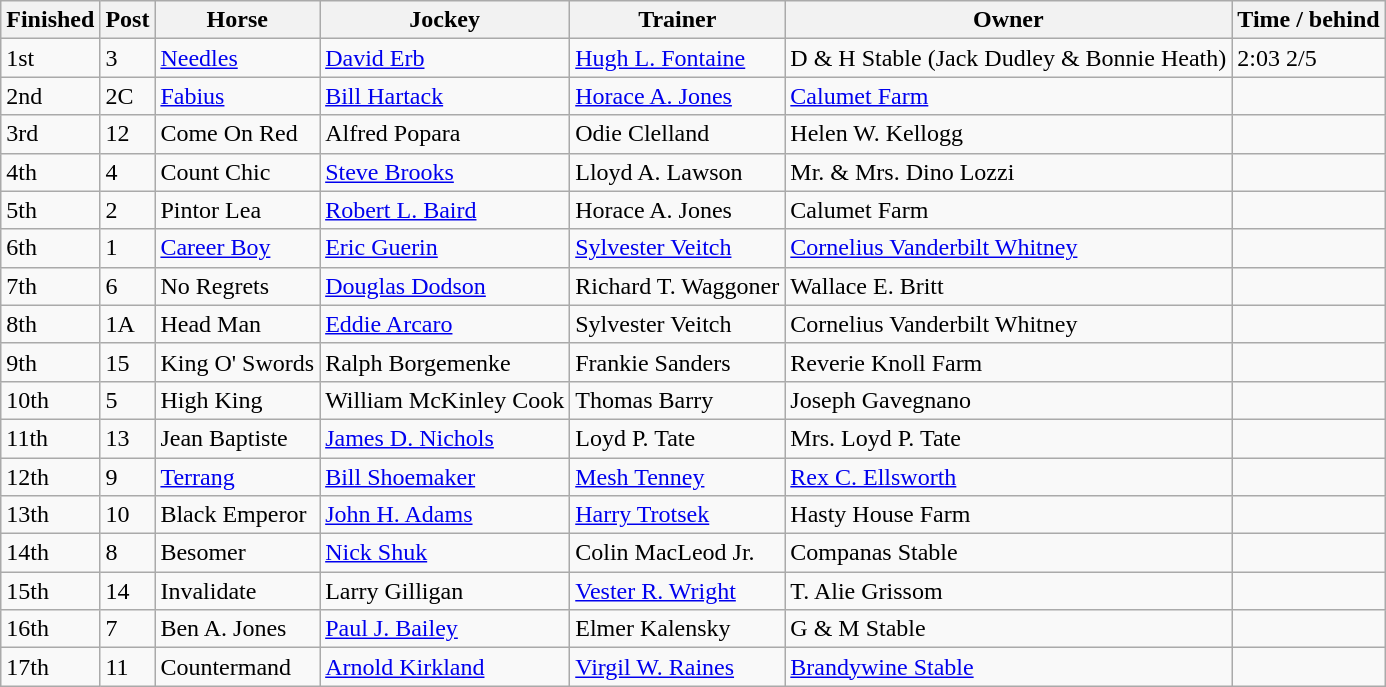<table class="wikitable">
<tr>
<th>Finished</th>
<th>Post</th>
<th>Horse</th>
<th>Jockey</th>
<th>Trainer</th>
<th>Owner</th>
<th>Time / behind</th>
</tr>
<tr>
<td>1st</td>
<td>3</td>
<td><a href='#'>Needles</a></td>
<td><a href='#'>David Erb</a></td>
<td><a href='#'>Hugh L. Fontaine</a></td>
<td>D & H Stable (Jack Dudley & Bonnie Heath)</td>
<td>2:03 2/5</td>
</tr>
<tr>
<td>2nd</td>
<td>2C</td>
<td><a href='#'>Fabius</a></td>
<td><a href='#'>Bill Hartack</a></td>
<td><a href='#'>Horace A. Jones</a></td>
<td><a href='#'>Calumet Farm</a></td>
<td></td>
</tr>
<tr>
<td>3rd</td>
<td>12</td>
<td>Come On Red</td>
<td>Alfred Popara</td>
<td>Odie Clelland</td>
<td>Helen W. Kellogg</td>
<td></td>
</tr>
<tr>
<td>4th</td>
<td>4</td>
<td>Count Chic</td>
<td><a href='#'>Steve Brooks</a></td>
<td>Lloyd A. Lawson</td>
<td>Mr. & Mrs. Dino Lozzi</td>
<td></td>
</tr>
<tr>
<td>5th</td>
<td>2</td>
<td>Pintor Lea</td>
<td><a href='#'>Robert L. Baird</a></td>
<td>Horace A. Jones</td>
<td>Calumet Farm</td>
<td></td>
</tr>
<tr>
<td>6th</td>
<td>1</td>
<td><a href='#'>Career Boy</a></td>
<td><a href='#'>Eric Guerin</a></td>
<td><a href='#'>Sylvester Veitch</a></td>
<td><a href='#'>Cornelius Vanderbilt Whitney</a></td>
<td></td>
</tr>
<tr>
<td>7th</td>
<td>6</td>
<td>No Regrets</td>
<td><a href='#'>Douglas Dodson</a></td>
<td>Richard T. Waggoner</td>
<td>Wallace E. Britt</td>
<td></td>
</tr>
<tr>
<td>8th</td>
<td>1A</td>
<td>Head Man</td>
<td><a href='#'>Eddie Arcaro</a></td>
<td>Sylvester Veitch</td>
<td>Cornelius Vanderbilt Whitney</td>
<td></td>
</tr>
<tr>
<td>9th</td>
<td>15</td>
<td>King O' Swords</td>
<td>Ralph Borgemenke</td>
<td>Frankie Sanders</td>
<td>Reverie Knoll Farm</td>
<td></td>
</tr>
<tr>
<td>10th</td>
<td>5</td>
<td>High King</td>
<td>William McKinley Cook</td>
<td>Thomas Barry</td>
<td>Joseph Gavegnano</td>
<td></td>
</tr>
<tr>
<td>11th</td>
<td>13</td>
<td>Jean Baptiste</td>
<td><a href='#'>James D. Nichols</a></td>
<td>Loyd P. Tate</td>
<td>Mrs. Loyd P. Tate</td>
<td></td>
</tr>
<tr>
<td>12th</td>
<td>9</td>
<td><a href='#'>Terrang</a></td>
<td><a href='#'>Bill Shoemaker</a></td>
<td><a href='#'>Mesh Tenney</a></td>
<td><a href='#'>Rex C. Ellsworth</a></td>
<td></td>
</tr>
<tr>
<td>13th</td>
<td>10</td>
<td>Black Emperor</td>
<td><a href='#'>John H. Adams</a></td>
<td><a href='#'>Harry Trotsek</a></td>
<td>Hasty House Farm</td>
<td></td>
</tr>
<tr>
<td>14th</td>
<td>8</td>
<td>Besomer</td>
<td><a href='#'>Nick Shuk</a></td>
<td>Colin MacLeod Jr.</td>
<td>Companas Stable</td>
<td></td>
</tr>
<tr>
<td>15th</td>
<td>14</td>
<td>Invalidate</td>
<td>Larry Gilligan</td>
<td><a href='#'>Vester R. Wright</a></td>
<td>T. Alie Grissom</td>
<td></td>
</tr>
<tr>
<td>16th</td>
<td>7</td>
<td>Ben A. Jones</td>
<td><a href='#'>Paul J. Bailey</a></td>
<td>Elmer Kalensky</td>
<td>G & M Stable</td>
<td></td>
</tr>
<tr>
<td>17th</td>
<td>11</td>
<td>Countermand</td>
<td><a href='#'>Arnold Kirkland</a></td>
<td><a href='#'>Virgil W. Raines</a></td>
<td><a href='#'>Brandywine Stable</a></td>
<td></td>
</tr>
</table>
